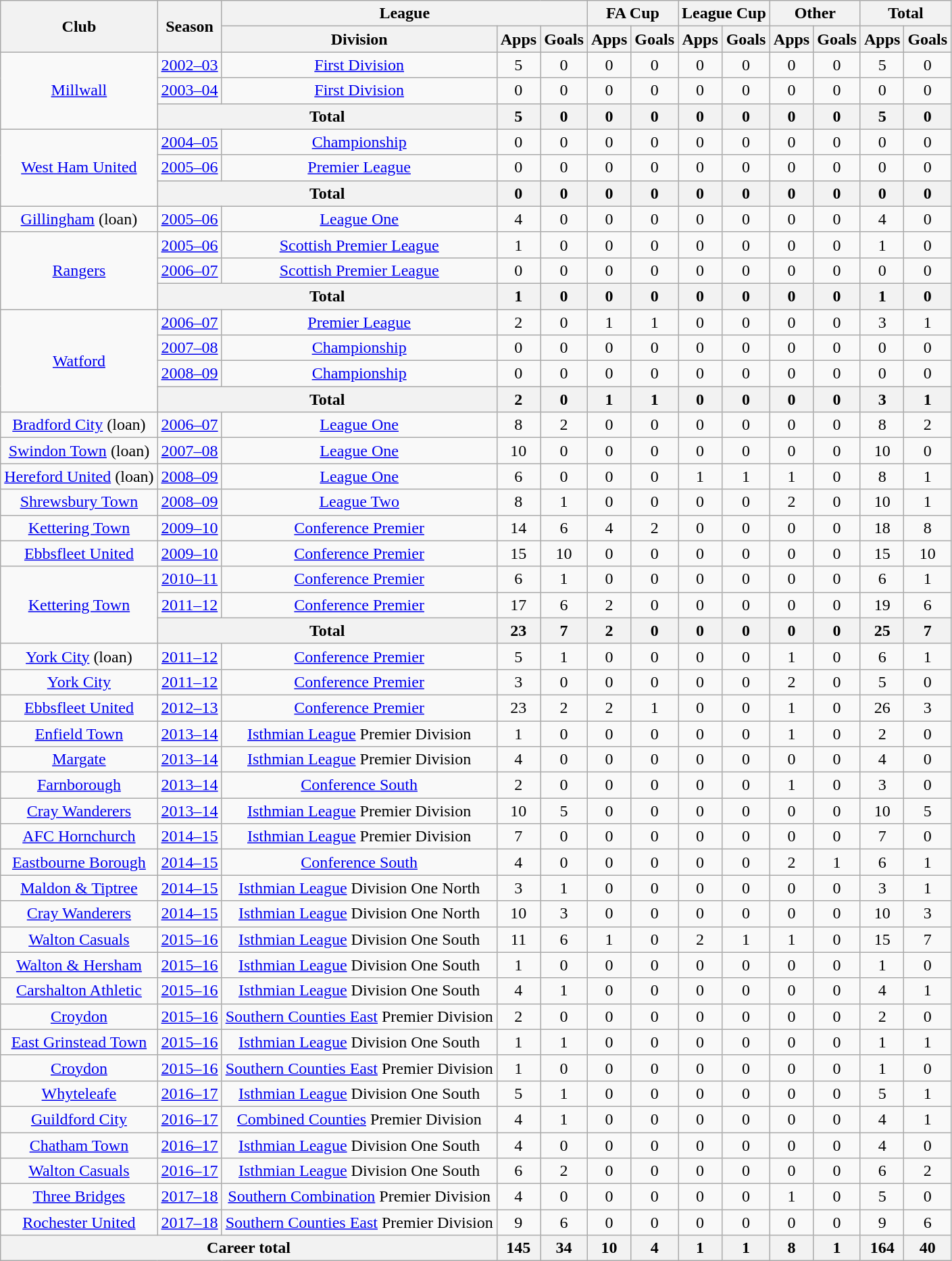<table class="wikitable" style="text-align: center;">
<tr>
<th rowspan="2">Club</th>
<th rowspan="2">Season</th>
<th colspan="3">League</th>
<th colspan="2">FA Cup</th>
<th colspan="2">League Cup</th>
<th colspan="2">Other</th>
<th colspan="2">Total</th>
</tr>
<tr>
<th>Division</th>
<th>Apps</th>
<th>Goals</th>
<th>Apps</th>
<th>Goals</th>
<th>Apps</th>
<th>Goals</th>
<th>Apps</th>
<th>Goals</th>
<th>Apps</th>
<th>Goals</th>
</tr>
<tr>
<td rowspan="3"><a href='#'>Millwall</a></td>
<td><a href='#'>2002–03</a></td>
<td><a href='#'>First Division</a></td>
<td>5</td>
<td>0</td>
<td>0</td>
<td>0</td>
<td>0</td>
<td>0</td>
<td>0</td>
<td>0</td>
<td>5</td>
<td>0</td>
</tr>
<tr>
<td><a href='#'>2003–04</a></td>
<td><a href='#'>First Division</a></td>
<td>0</td>
<td>0</td>
<td>0</td>
<td>0</td>
<td>0</td>
<td>0</td>
<td>0</td>
<td>0</td>
<td>0</td>
<td>0</td>
</tr>
<tr>
<th colspan="2">Total</th>
<th>5</th>
<th>0</th>
<th>0</th>
<th>0</th>
<th>0</th>
<th>0</th>
<th>0</th>
<th>0</th>
<th>5</th>
<th>0</th>
</tr>
<tr>
<td rowspan="3"><a href='#'>West Ham United</a></td>
<td><a href='#'>2004–05</a></td>
<td><a href='#'>Championship</a></td>
<td>0</td>
<td>0</td>
<td>0</td>
<td>0</td>
<td>0</td>
<td>0</td>
<td>0</td>
<td>0</td>
<td>0</td>
<td>0</td>
</tr>
<tr>
<td><a href='#'>2005–06</a></td>
<td><a href='#'>Premier League</a></td>
<td>0</td>
<td>0</td>
<td>0</td>
<td>0</td>
<td>0</td>
<td>0</td>
<td>0</td>
<td>0</td>
<td>0</td>
<td>0</td>
</tr>
<tr>
<th colspan="2">Total</th>
<th>0</th>
<th>0</th>
<th>0</th>
<th>0</th>
<th>0</th>
<th>0</th>
<th>0</th>
<th>0</th>
<th>0</th>
<th>0</th>
</tr>
<tr>
<td><a href='#'>Gillingham</a> (loan)</td>
<td><a href='#'>2005–06</a></td>
<td><a href='#'>League One</a></td>
<td>4</td>
<td>0</td>
<td>0</td>
<td>0</td>
<td>0</td>
<td>0</td>
<td>0</td>
<td>0</td>
<td>4</td>
<td>0</td>
</tr>
<tr>
<td rowspan="3"><a href='#'>Rangers</a></td>
<td><a href='#'>2005–06</a></td>
<td><a href='#'>Scottish Premier League</a></td>
<td>1</td>
<td>0</td>
<td>0</td>
<td>0</td>
<td>0</td>
<td>0</td>
<td>0</td>
<td>0</td>
<td>1</td>
<td>0</td>
</tr>
<tr>
<td><a href='#'>2006–07</a></td>
<td><a href='#'>Scottish Premier League</a></td>
<td>0</td>
<td>0</td>
<td>0</td>
<td>0</td>
<td>0</td>
<td>0</td>
<td>0</td>
<td>0</td>
<td>0</td>
<td>0</td>
</tr>
<tr>
<th colspan="2">Total</th>
<th>1</th>
<th>0</th>
<th>0</th>
<th>0</th>
<th>0</th>
<th>0</th>
<th>0</th>
<th>0</th>
<th>1</th>
<th>0</th>
</tr>
<tr>
<td rowspan="4"><a href='#'>Watford</a></td>
<td><a href='#'>2006–07</a></td>
<td><a href='#'>Premier League</a></td>
<td>2</td>
<td>0</td>
<td>1</td>
<td>1</td>
<td>0</td>
<td>0</td>
<td>0</td>
<td>0</td>
<td>3</td>
<td>1</td>
</tr>
<tr>
<td><a href='#'>2007–08</a></td>
<td><a href='#'>Championship</a></td>
<td>0</td>
<td>0</td>
<td>0</td>
<td>0</td>
<td>0</td>
<td>0</td>
<td>0</td>
<td>0</td>
<td>0</td>
<td>0</td>
</tr>
<tr>
<td><a href='#'>2008–09</a></td>
<td><a href='#'>Championship</a></td>
<td>0</td>
<td>0</td>
<td>0</td>
<td>0</td>
<td>0</td>
<td>0</td>
<td>0</td>
<td>0</td>
<td>0</td>
<td>0</td>
</tr>
<tr>
<th colspan="2">Total</th>
<th>2</th>
<th>0</th>
<th>1</th>
<th>1</th>
<th>0</th>
<th>0</th>
<th>0</th>
<th>0</th>
<th>3</th>
<th>1</th>
</tr>
<tr>
<td><a href='#'>Bradford City</a> (loan)</td>
<td><a href='#'>2006–07</a></td>
<td><a href='#'>League One</a></td>
<td>8</td>
<td>2</td>
<td>0</td>
<td>0</td>
<td>0</td>
<td>0</td>
<td>0</td>
<td>0</td>
<td>8</td>
<td>2</td>
</tr>
<tr>
<td><a href='#'>Swindon Town</a> (loan)</td>
<td><a href='#'>2007–08</a></td>
<td><a href='#'>League One</a></td>
<td>10</td>
<td>0</td>
<td>0</td>
<td>0</td>
<td>0</td>
<td>0</td>
<td>0</td>
<td>0</td>
<td>10</td>
<td>0</td>
</tr>
<tr>
<td><a href='#'>Hereford United</a> (loan)</td>
<td><a href='#'>2008–09</a></td>
<td><a href='#'>League One</a></td>
<td>6</td>
<td>0</td>
<td>0</td>
<td>0</td>
<td>1</td>
<td>1</td>
<td>1</td>
<td>0</td>
<td>8</td>
<td>1</td>
</tr>
<tr>
<td><a href='#'>Shrewsbury Town</a></td>
<td><a href='#'>2008–09</a></td>
<td><a href='#'>League Two</a></td>
<td>8</td>
<td>1</td>
<td>0</td>
<td>0</td>
<td>0</td>
<td>0</td>
<td>2</td>
<td>0</td>
<td>10</td>
<td>1</td>
</tr>
<tr>
<td><a href='#'>Kettering Town</a></td>
<td><a href='#'>2009–10</a></td>
<td><a href='#'>Conference Premier</a></td>
<td>14</td>
<td>6</td>
<td>4</td>
<td>2</td>
<td>0</td>
<td>0</td>
<td>0</td>
<td>0</td>
<td>18</td>
<td>8</td>
</tr>
<tr>
<td><a href='#'>Ebbsfleet United</a></td>
<td><a href='#'>2009–10</a></td>
<td><a href='#'>Conference Premier</a></td>
<td>15</td>
<td>10</td>
<td>0</td>
<td>0</td>
<td>0</td>
<td>0</td>
<td>0</td>
<td>0</td>
<td>15</td>
<td>10</td>
</tr>
<tr>
<td rowspan="3"><a href='#'>Kettering Town</a></td>
<td><a href='#'>2010–11</a></td>
<td><a href='#'>Conference Premier</a></td>
<td>6</td>
<td>1</td>
<td>0</td>
<td>0</td>
<td>0</td>
<td>0</td>
<td>0</td>
<td>0</td>
<td>6</td>
<td>1</td>
</tr>
<tr>
<td><a href='#'>2011–12</a></td>
<td><a href='#'>Conference Premier</a></td>
<td>17</td>
<td>6</td>
<td>2</td>
<td>0</td>
<td>0</td>
<td>0</td>
<td>0</td>
<td>0</td>
<td>19</td>
<td>6</td>
</tr>
<tr>
<th colspan="2">Total</th>
<th>23</th>
<th>7</th>
<th>2</th>
<th>0</th>
<th>0</th>
<th>0</th>
<th>0</th>
<th>0</th>
<th>25</th>
<th>7</th>
</tr>
<tr>
<td><a href='#'>York City</a> (loan)</td>
<td><a href='#'>2011–12</a></td>
<td><a href='#'>Conference Premier</a></td>
<td>5</td>
<td>1</td>
<td>0</td>
<td>0</td>
<td>0</td>
<td>0</td>
<td>1</td>
<td>0</td>
<td>6</td>
<td>1</td>
</tr>
<tr>
<td><a href='#'>York City</a></td>
<td><a href='#'>2011–12</a></td>
<td><a href='#'>Conference Premier</a></td>
<td>3</td>
<td>0</td>
<td>0</td>
<td>0</td>
<td>0</td>
<td>0</td>
<td>2</td>
<td>0</td>
<td>5</td>
<td>0</td>
</tr>
<tr>
<td><a href='#'>Ebbsfleet United</a></td>
<td><a href='#'>2012–13</a></td>
<td><a href='#'>Conference Premier</a></td>
<td>23</td>
<td>2</td>
<td>2</td>
<td>1</td>
<td>0</td>
<td>0</td>
<td>1</td>
<td>0</td>
<td>26</td>
<td>3</td>
</tr>
<tr>
<td><a href='#'>Enfield Town</a></td>
<td><a href='#'>2013–14</a></td>
<td><a href='#'>Isthmian League</a> Premier Division</td>
<td>1</td>
<td>0</td>
<td>0</td>
<td>0</td>
<td>0</td>
<td>0</td>
<td>1</td>
<td>0</td>
<td>2</td>
<td>0</td>
</tr>
<tr>
<td><a href='#'>Margate</a></td>
<td><a href='#'>2013–14</a></td>
<td><a href='#'>Isthmian League</a> Premier Division</td>
<td>4</td>
<td>0</td>
<td>0</td>
<td>0</td>
<td>0</td>
<td>0</td>
<td>0</td>
<td>0</td>
<td>4</td>
<td>0</td>
</tr>
<tr>
<td><a href='#'>Farnborough</a></td>
<td><a href='#'>2013–14</a></td>
<td><a href='#'>Conference South</a></td>
<td>2</td>
<td>0</td>
<td>0</td>
<td>0</td>
<td>0</td>
<td>0</td>
<td>1</td>
<td>0</td>
<td>3</td>
<td>0</td>
</tr>
<tr>
<td><a href='#'>Cray Wanderers</a></td>
<td><a href='#'>2013–14</a></td>
<td><a href='#'>Isthmian League</a> Premier Division</td>
<td>10</td>
<td>5</td>
<td>0</td>
<td>0</td>
<td>0</td>
<td>0</td>
<td>0</td>
<td>0</td>
<td>10</td>
<td>5</td>
</tr>
<tr>
<td><a href='#'>AFC Hornchurch</a></td>
<td><a href='#'>2014–15</a></td>
<td><a href='#'>Isthmian League</a> Premier Division</td>
<td>7</td>
<td>0</td>
<td>0</td>
<td>0</td>
<td>0</td>
<td>0</td>
<td>0</td>
<td>0</td>
<td>7</td>
<td>0</td>
</tr>
<tr>
<td><a href='#'>Eastbourne Borough</a></td>
<td><a href='#'>2014–15</a></td>
<td><a href='#'>Conference South</a></td>
<td>4</td>
<td>0</td>
<td>0</td>
<td>0</td>
<td>0</td>
<td>0</td>
<td>2</td>
<td>1</td>
<td>6</td>
<td>1</td>
</tr>
<tr>
<td><a href='#'>Maldon & Tiptree</a></td>
<td><a href='#'>2014–15</a></td>
<td><a href='#'>Isthmian League</a> Division One North</td>
<td>3</td>
<td>1</td>
<td>0</td>
<td>0</td>
<td>0</td>
<td>0</td>
<td>0</td>
<td>0</td>
<td>3</td>
<td>1</td>
</tr>
<tr>
<td><a href='#'>Cray Wanderers</a></td>
<td><a href='#'>2014–15</a></td>
<td><a href='#'>Isthmian League</a> Division One North</td>
<td>10</td>
<td>3</td>
<td>0</td>
<td>0</td>
<td>0</td>
<td>0</td>
<td>0</td>
<td>0</td>
<td>10</td>
<td>3</td>
</tr>
<tr>
<td><a href='#'>Walton Casuals</a></td>
<td><a href='#'>2015–16</a></td>
<td><a href='#'>Isthmian League</a> Division One South</td>
<td>11</td>
<td>6</td>
<td>1</td>
<td>0</td>
<td>2</td>
<td>1</td>
<td>1</td>
<td>0</td>
<td>15</td>
<td>7</td>
</tr>
<tr>
<td><a href='#'>Walton & Hersham</a></td>
<td><a href='#'>2015–16</a></td>
<td><a href='#'>Isthmian League</a> Division One South</td>
<td>1</td>
<td>0</td>
<td>0</td>
<td>0</td>
<td>0</td>
<td>0</td>
<td>0</td>
<td>0</td>
<td>1</td>
<td>0</td>
</tr>
<tr>
<td><a href='#'>Carshalton Athletic</a></td>
<td><a href='#'>2015–16</a></td>
<td><a href='#'>Isthmian League</a> Division One South</td>
<td>4</td>
<td>1</td>
<td>0</td>
<td>0</td>
<td>0</td>
<td>0</td>
<td>0</td>
<td>0</td>
<td>4</td>
<td>1</td>
</tr>
<tr>
<td><a href='#'>Croydon</a></td>
<td><a href='#'>2015–16</a></td>
<td><a href='#'>Southern Counties East</a> Premier Division</td>
<td>2</td>
<td>0</td>
<td>0</td>
<td>0</td>
<td>0</td>
<td>0</td>
<td>0</td>
<td>0</td>
<td>2</td>
<td>0</td>
</tr>
<tr>
<td><a href='#'>East Grinstead Town</a></td>
<td><a href='#'>2015–16</a></td>
<td><a href='#'>Isthmian League</a> Division One South</td>
<td>1</td>
<td>1</td>
<td>0</td>
<td>0</td>
<td>0</td>
<td>0</td>
<td>0</td>
<td>0</td>
<td>1</td>
<td>1</td>
</tr>
<tr>
<td><a href='#'>Croydon</a></td>
<td><a href='#'>2015–16</a></td>
<td><a href='#'>Southern Counties East</a> Premier Division</td>
<td>1</td>
<td>0</td>
<td>0</td>
<td>0</td>
<td>0</td>
<td>0</td>
<td>0</td>
<td>0</td>
<td>1</td>
<td>0</td>
</tr>
<tr>
<td><a href='#'>Whyteleafe</a></td>
<td><a href='#'>2016–17</a></td>
<td><a href='#'>Isthmian League</a> Division One South</td>
<td>5</td>
<td>1</td>
<td>0</td>
<td>0</td>
<td>0</td>
<td>0</td>
<td>0</td>
<td>0</td>
<td>5</td>
<td>1</td>
</tr>
<tr>
<td><a href='#'>Guildford City</a></td>
<td><a href='#'>2016–17</a></td>
<td><a href='#'>Combined Counties</a> Premier Division</td>
<td>4</td>
<td>1</td>
<td>0</td>
<td>0</td>
<td>0</td>
<td>0</td>
<td>0</td>
<td>0</td>
<td>4</td>
<td>1</td>
</tr>
<tr>
<td><a href='#'>Chatham Town</a></td>
<td><a href='#'>2016–17</a></td>
<td><a href='#'>Isthmian League</a> Division One South</td>
<td>4</td>
<td>0</td>
<td>0</td>
<td>0</td>
<td>0</td>
<td>0</td>
<td>0</td>
<td>0</td>
<td>4</td>
<td>0</td>
</tr>
<tr>
<td><a href='#'>Walton Casuals</a></td>
<td><a href='#'>2016–17</a></td>
<td><a href='#'>Isthmian League</a> Division One South</td>
<td>6</td>
<td>2</td>
<td>0</td>
<td>0</td>
<td>0</td>
<td>0</td>
<td>0</td>
<td>0</td>
<td>6</td>
<td>2</td>
</tr>
<tr>
<td><a href='#'>Three Bridges</a></td>
<td><a href='#'>2017–18</a></td>
<td><a href='#'>Southern Combination</a> Premier Division</td>
<td>4</td>
<td>0</td>
<td>0</td>
<td>0</td>
<td>0</td>
<td>0</td>
<td>1</td>
<td>0</td>
<td>5</td>
<td>0</td>
</tr>
<tr>
<td><a href='#'>Rochester United</a></td>
<td><a href='#'>2017–18</a></td>
<td><a href='#'>Southern Counties East</a> Premier Division</td>
<td>9</td>
<td>6</td>
<td>0</td>
<td>0</td>
<td>0</td>
<td>0</td>
<td>0</td>
<td>0</td>
<td>9</td>
<td>6</td>
</tr>
<tr>
<th colspan="3">Career total</th>
<th>145</th>
<th>34</th>
<th>10</th>
<th>4</th>
<th>1</th>
<th>1</th>
<th>8</th>
<th>1</th>
<th>164</th>
<th>40</th>
</tr>
</table>
